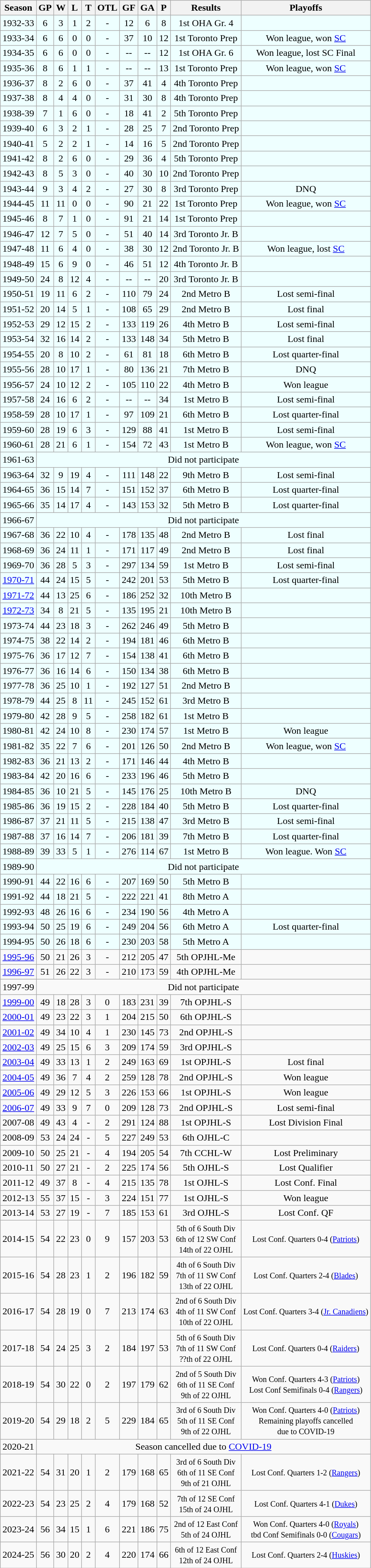<table class="wikitable">
<tr>
<th>Season</th>
<th>GP</th>
<th>W</th>
<th>L</th>
<th>T</th>
<th>OTL</th>
<th>GF</th>
<th>GA</th>
<th>P</th>
<th>Results</th>
<th>Playoffs</th>
</tr>
<tr align="center" bgcolor="#eeffff">
<td>1932-33</td>
<td>6</td>
<td>3</td>
<td>1</td>
<td>2</td>
<td>-</td>
<td>12</td>
<td>6</td>
<td>8</td>
<td>1st OHA Gr. 4</td>
<td></td>
</tr>
<tr align="center" bgcolor="#eeffff">
<td>1933-34</td>
<td>6</td>
<td>6</td>
<td>0</td>
<td>0</td>
<td>-</td>
<td>37</td>
<td>10</td>
<td>12</td>
<td>1st Toronto Prep</td>
<td>Won league, won <a href='#'>SC</a></td>
</tr>
<tr align="center" bgcolor="#eeffff">
<td>1934-35</td>
<td>6</td>
<td>6</td>
<td>0</td>
<td>0</td>
<td>-</td>
<td>--</td>
<td>--</td>
<td>12</td>
<td>1st OHA Gr. 6</td>
<td>Won league, lost SC Final</td>
</tr>
<tr align="center" bgcolor="#eeffff">
<td>1935-36</td>
<td>8</td>
<td>6</td>
<td>1</td>
<td>1</td>
<td>-</td>
<td>--</td>
<td>--</td>
<td>13</td>
<td>1st Toronto Prep</td>
<td>Won league, won <a href='#'>SC</a></td>
</tr>
<tr align="center" bgcolor="#eeffff">
<td>1936-37</td>
<td>8</td>
<td>2</td>
<td>6</td>
<td>0</td>
<td>-</td>
<td>37</td>
<td>41</td>
<td>4</td>
<td>4th Toronto Prep</td>
<td></td>
</tr>
<tr align="center" bgcolor="#eeffff">
<td>1937-38</td>
<td>8</td>
<td>4</td>
<td>4</td>
<td>0</td>
<td>-</td>
<td>31</td>
<td>30</td>
<td>8</td>
<td>4th Toronto Prep</td>
<td></td>
</tr>
<tr align="center" bgcolor="#eeffff">
<td>1938-39</td>
<td>7</td>
<td>1</td>
<td>6</td>
<td>0</td>
<td>-</td>
<td>18</td>
<td>41</td>
<td>2</td>
<td>5th Toronto Prep</td>
<td></td>
</tr>
<tr align="center" bgcolor="#eeffff">
<td>1939-40</td>
<td>6</td>
<td>3</td>
<td>2</td>
<td>1</td>
<td>-</td>
<td>28</td>
<td>25</td>
<td>7</td>
<td>2nd Toronto Prep</td>
<td></td>
</tr>
<tr align="center" bgcolor="#eeffff">
<td>1940-41</td>
<td>5</td>
<td>2</td>
<td>2</td>
<td>1</td>
<td>-</td>
<td>14</td>
<td>16</td>
<td>5</td>
<td>2nd Toronto Prep</td>
<td></td>
</tr>
<tr align="center" bgcolor="#eeffff">
<td>1941-42</td>
<td>8</td>
<td>2</td>
<td>6</td>
<td>0</td>
<td>-</td>
<td>29</td>
<td>36</td>
<td>4</td>
<td>5th Toronto Prep</td>
<td></td>
</tr>
<tr align="center" bgcolor="#eeffff">
<td>1942-43</td>
<td>8</td>
<td>5</td>
<td>3</td>
<td>0</td>
<td>-</td>
<td>40</td>
<td>30</td>
<td>10</td>
<td>2nd Toronto Prep</td>
<td></td>
</tr>
<tr align="center" bgcolor="#eeffff">
<td>1943-44</td>
<td>9</td>
<td>3</td>
<td>4</td>
<td>2</td>
<td>-</td>
<td>27</td>
<td>30</td>
<td>8</td>
<td>3rd Toronto Prep</td>
<td>DNQ</td>
</tr>
<tr align="center" bgcolor="#eeffff">
<td>1944-45</td>
<td>11</td>
<td>11</td>
<td>0</td>
<td>0</td>
<td>-</td>
<td>90</td>
<td>21</td>
<td>22</td>
<td>1st Toronto Prep</td>
<td>Won league, won <a href='#'>SC</a></td>
</tr>
<tr align="center" bgcolor="#eeffff">
<td>1945-46</td>
<td>8</td>
<td>7</td>
<td>1</td>
<td>0</td>
<td>-</td>
<td>91</td>
<td>21</td>
<td>14</td>
<td>1st Toronto Prep</td>
<td></td>
</tr>
<tr align="center" bgcolor="#eeffff">
<td>1946-47</td>
<td>12</td>
<td>7</td>
<td>5</td>
<td>0</td>
<td>-</td>
<td>51</td>
<td>40</td>
<td>14</td>
<td>3rd Toronto Jr. B</td>
<td></td>
</tr>
<tr align="center" bgcolor="#eeffff">
<td>1947-48</td>
<td>11</td>
<td>6</td>
<td>4</td>
<td>0</td>
<td>-</td>
<td>38</td>
<td>30</td>
<td>12</td>
<td>2nd Toronto Jr. B</td>
<td>Won league, lost <a href='#'>SC</a></td>
</tr>
<tr align="center" bgcolor="#eeffff">
<td>1948-49</td>
<td>15</td>
<td>6</td>
<td>9</td>
<td>0</td>
<td>-</td>
<td>46</td>
<td>51</td>
<td>12</td>
<td>4th Toronto Jr. B</td>
<td></td>
</tr>
<tr align="center" bgcolor="#eeffff">
<td>1949-50</td>
<td>24</td>
<td>8</td>
<td>12</td>
<td>4</td>
<td>-</td>
<td>--</td>
<td>--</td>
<td>20</td>
<td>3rd Toronto Jr. B</td>
<td></td>
</tr>
<tr align="center" bgcolor="#eeffff">
<td>1950-51</td>
<td>19</td>
<td>11</td>
<td>6</td>
<td>2</td>
<td>-</td>
<td>110</td>
<td>79</td>
<td>24</td>
<td>2nd Metro B</td>
<td>Lost semi-final</td>
</tr>
<tr align="center" bgcolor="#eeffff">
<td>1951-52</td>
<td>20</td>
<td>14</td>
<td>5</td>
<td>1</td>
<td>-</td>
<td>108</td>
<td>65</td>
<td>29</td>
<td>2nd Metro B</td>
<td>Lost final</td>
</tr>
<tr align="center" bgcolor="#eeffff">
<td>1952-53</td>
<td>29</td>
<td>12</td>
<td>15</td>
<td>2</td>
<td>-</td>
<td>133</td>
<td>119</td>
<td>26</td>
<td>4th Metro B</td>
<td>Lost semi-final</td>
</tr>
<tr align="center" bgcolor="#eeffff">
<td>1953-54</td>
<td>32</td>
<td>16</td>
<td>14</td>
<td>2</td>
<td>-</td>
<td>133</td>
<td>148</td>
<td>34</td>
<td>5th Metro B</td>
<td>Lost final</td>
</tr>
<tr align="center" bgcolor="#eeffff">
<td>1954-55</td>
<td>20</td>
<td>8</td>
<td>10</td>
<td>2</td>
<td>-</td>
<td>61</td>
<td>81</td>
<td>18</td>
<td>6th Metro B</td>
<td>Lost quarter-final</td>
</tr>
<tr align="center" bgcolor="#eeffff">
<td>1955-56</td>
<td>28</td>
<td>10</td>
<td>17</td>
<td>1</td>
<td>-</td>
<td>80</td>
<td>136</td>
<td>21</td>
<td>7th Metro B</td>
<td>DNQ</td>
</tr>
<tr align="center" bgcolor="#eeffff">
<td>1956-57</td>
<td>24</td>
<td>10</td>
<td>12</td>
<td>2</td>
<td>-</td>
<td>105</td>
<td>110</td>
<td>22</td>
<td>4th Metro B</td>
<td>Won league</td>
</tr>
<tr align="center" bgcolor="#eeffff">
<td>1957-58</td>
<td>24</td>
<td>16</td>
<td>6</td>
<td>2</td>
<td>-</td>
<td>--</td>
<td>--</td>
<td>34</td>
<td>1st Metro B</td>
<td>Lost semi-final</td>
</tr>
<tr align="center" bgcolor="#eeffff">
<td>1958-59</td>
<td>28</td>
<td>10</td>
<td>17</td>
<td>1</td>
<td>-</td>
<td>97</td>
<td>109</td>
<td>21</td>
<td>6th Metro B</td>
<td>Lost quarter-final</td>
</tr>
<tr align="center" bgcolor="#eeffff">
<td>1959-60</td>
<td>28</td>
<td>19</td>
<td>6</td>
<td>3</td>
<td>-</td>
<td>129</td>
<td>88</td>
<td>41</td>
<td>1st Metro B</td>
<td>Lost semi-final</td>
</tr>
<tr align="center" bgcolor="#eeffff">
<td>1960-61</td>
<td>28</td>
<td>21</td>
<td>6</td>
<td>1</td>
<td>-</td>
<td>154</td>
<td>72</td>
<td>43</td>
<td>1st Metro B</td>
<td>Won league, won <a href='#'>SC</a></td>
</tr>
<tr align="center" bgcolor="#eeffff">
<td>1961-63</td>
<td colspan=11>Did not participate</td>
</tr>
<tr align="center" bgcolor="#eeffff">
<td>1963-64</td>
<td>32</td>
<td>9</td>
<td>19</td>
<td>4</td>
<td>-</td>
<td>111</td>
<td>148</td>
<td>22</td>
<td>9th Metro B</td>
<td>Lost semi-final</td>
</tr>
<tr align="center" bgcolor="#eeffff">
<td>1964-65</td>
<td>36</td>
<td>15</td>
<td>14</td>
<td>7</td>
<td>-</td>
<td>151</td>
<td>152</td>
<td>37</td>
<td>6th Metro B</td>
<td>Lost quarter-final</td>
</tr>
<tr align="center" bgcolor="#eeffff">
<td>1965-66</td>
<td>35</td>
<td>14</td>
<td>17</td>
<td>4</td>
<td>-</td>
<td>143</td>
<td>153</td>
<td>32</td>
<td>5th Metro B</td>
<td>Lost quarter-final</td>
</tr>
<tr align="center" bgcolor="#eeffff">
<td>1966-67</td>
<td colspan=11>Did not participate</td>
</tr>
<tr align="center" bgcolor="#eeffff">
<td>1967-68</td>
<td>36</td>
<td>22</td>
<td>10</td>
<td>4</td>
<td>-</td>
<td>178</td>
<td>135</td>
<td>48</td>
<td>2nd Metro B</td>
<td>Lost final</td>
</tr>
<tr align="center" bgcolor="#eeffff">
<td>1968-69</td>
<td>36</td>
<td>24</td>
<td>11</td>
<td>1</td>
<td>-</td>
<td>171</td>
<td>117</td>
<td>49</td>
<td>2nd Metro B</td>
<td>Lost final</td>
</tr>
<tr align="center" bgcolor="#eeffff">
<td>1969-70</td>
<td>36</td>
<td>28</td>
<td>5</td>
<td>3</td>
<td>-</td>
<td>297</td>
<td>134</td>
<td>59</td>
<td>1st Metro B</td>
<td>Lost semi-final</td>
</tr>
<tr align="center" bgcolor="#eeffff">
<td><a href='#'>1970-71</a></td>
<td>44</td>
<td>24</td>
<td>15</td>
<td>5</td>
<td>-</td>
<td>242</td>
<td>201</td>
<td>53</td>
<td>5th Metro B</td>
<td>Lost quarter-final</td>
</tr>
<tr align="center" bgcolor="#eeffff">
<td><a href='#'>1971-72</a></td>
<td>44</td>
<td>13</td>
<td>25</td>
<td>6</td>
<td>-</td>
<td>186</td>
<td>252</td>
<td>32</td>
<td>10th Metro B</td>
<td></td>
</tr>
<tr align="center" bgcolor="#eeffff">
<td><a href='#'>1972-73</a></td>
<td>34</td>
<td>8</td>
<td>21</td>
<td>5</td>
<td>-</td>
<td>135</td>
<td>195</td>
<td>21</td>
<td>10th Metro B</td>
<td></td>
</tr>
<tr align="center" bgcolor="#EEFFFF">
<td>1973-74</td>
<td>44</td>
<td>23</td>
<td>18</td>
<td>3</td>
<td>-</td>
<td>262</td>
<td>246</td>
<td>49</td>
<td>5th Metro B</td>
<td></td>
</tr>
<tr align="center" bgcolor="#EEFFFF">
<td>1974-75</td>
<td>38</td>
<td>22</td>
<td>14</td>
<td>2</td>
<td>-</td>
<td>194</td>
<td>181</td>
<td>46</td>
<td>6th Metro B</td>
<td></td>
</tr>
<tr align="center" bgcolor="#EEFFFF">
<td>1975-76</td>
<td>36</td>
<td>17</td>
<td>12</td>
<td>7</td>
<td>-</td>
<td>154</td>
<td>138</td>
<td>41</td>
<td>6th Metro B</td>
<td></td>
</tr>
<tr align="center" bgcolor="#EEFFFF">
<td>1976-77</td>
<td>36</td>
<td>16</td>
<td>14</td>
<td>6</td>
<td>-</td>
<td>150</td>
<td>134</td>
<td>38</td>
<td>6th Metro B</td>
<td></td>
</tr>
<tr align="center" bgcolor="#EEFFFF">
<td>1977-78</td>
<td>36</td>
<td>25</td>
<td>10</td>
<td>1</td>
<td>-</td>
<td>192</td>
<td>127</td>
<td>51</td>
<td>2nd Metro B</td>
<td></td>
</tr>
<tr align="center" bgcolor="#EEFFFF">
<td>1978-79</td>
<td>44</td>
<td>25</td>
<td>8</td>
<td>11</td>
<td>-</td>
<td>245</td>
<td>152</td>
<td>61</td>
<td>3rd Metro B</td>
<td></td>
</tr>
<tr align="center" bgcolor="#EEFFFF">
<td>1979-80</td>
<td>42</td>
<td>28</td>
<td>9</td>
<td>5</td>
<td>-</td>
<td>258</td>
<td>182</td>
<td>61</td>
<td>1st Metro B</td>
<td></td>
</tr>
<tr align="center" bgcolor="#EEFFFF">
<td>1980-81</td>
<td>42</td>
<td>24</td>
<td>10</td>
<td>8</td>
<td>-</td>
<td>230</td>
<td>174</td>
<td>57</td>
<td>1st Metro B</td>
<td>Won league</td>
</tr>
<tr align="center" bgcolor="#EEFFFF">
<td>1981-82</td>
<td>35</td>
<td>22</td>
<td>7</td>
<td>6</td>
<td>-</td>
<td>201</td>
<td>126</td>
<td>50</td>
<td>2nd Metro B</td>
<td>Won league, won <a href='#'>SC</a></td>
</tr>
<tr align="center" bgcolor="#EEFFFF">
<td>1982-83</td>
<td>36</td>
<td>21</td>
<td>13</td>
<td>2</td>
<td>-</td>
<td>171</td>
<td>146</td>
<td>44</td>
<td>4th Metro B</td>
<td></td>
</tr>
<tr align="center" bgcolor="#EEFFFF">
<td>1983-84</td>
<td>42</td>
<td>20</td>
<td>16</td>
<td>6</td>
<td>-</td>
<td>233</td>
<td>196</td>
<td>46</td>
<td>5th Metro B</td>
<td></td>
</tr>
<tr align="center" bgcolor="#EEFFFF">
<td>1984-85</td>
<td>36</td>
<td>10</td>
<td>21</td>
<td>5</td>
<td>-</td>
<td>145</td>
<td>176</td>
<td>25</td>
<td>10th Metro B</td>
<td>DNQ</td>
</tr>
<tr align="center" bgcolor="#EEFFFF">
<td>1985-86</td>
<td>36</td>
<td>19</td>
<td>15</td>
<td>2</td>
<td>-</td>
<td>228</td>
<td>184</td>
<td>40</td>
<td>5th Metro B</td>
<td>Lost quarter-final</td>
</tr>
<tr align="center" bgcolor="#EEFFFF">
<td>1986-87</td>
<td>37</td>
<td>21</td>
<td>11</td>
<td>5</td>
<td>-</td>
<td>215</td>
<td>138</td>
<td>47</td>
<td>3rd Metro B</td>
<td>Lost semi-final</td>
</tr>
<tr align="center" bgcolor="#EEFFFF">
<td>1987-88</td>
<td>37</td>
<td>16</td>
<td>14</td>
<td>7</td>
<td>-</td>
<td>206</td>
<td>181</td>
<td>39</td>
<td>7th Metro B</td>
<td>Lost quarter-final</td>
</tr>
<tr align="center" bgcolor="#EEFFFF">
<td>1988-89</td>
<td>39</td>
<td>33</td>
<td>5</td>
<td>1</td>
<td>-</td>
<td>276</td>
<td>114</td>
<td>67</td>
<td>1st Metro B</td>
<td>Won league. Won <a href='#'>SC</a></td>
</tr>
<tr align="center" bgcolor="#EEFFFF">
<td>1989-90</td>
<td colspan=11>Did not participate</td>
</tr>
<tr align="center" bgcolor="#EEFFFF">
<td>1990-91</td>
<td>44</td>
<td>22</td>
<td>16</td>
<td>6</td>
<td>-</td>
<td>207</td>
<td>169</td>
<td>50</td>
<td>5th Metro B</td>
<td></td>
</tr>
<tr align="center" bgcolor="#EEFFFF">
<td>1991-92</td>
<td>44</td>
<td>18</td>
<td>21</td>
<td>5</td>
<td>-</td>
<td>222</td>
<td>221</td>
<td>41</td>
<td>8th Metro A</td>
<td></td>
</tr>
<tr align="center" bgcolor="#EEFFFF">
<td>1992-93</td>
<td>48</td>
<td>26</td>
<td>16</td>
<td>6</td>
<td>-</td>
<td>234</td>
<td>190</td>
<td>56</td>
<td>4th Metro A</td>
<td></td>
</tr>
<tr align="center" bgcolor="#EEFFFF">
<td>1993-94</td>
<td>50</td>
<td>25</td>
<td>19</td>
<td>6</td>
<td>-</td>
<td>249</td>
<td>204</td>
<td>56</td>
<td>6th Metro A</td>
<td>Lost quarter-final</td>
</tr>
<tr align="center" bgcolor="#EEFFFF">
<td>1994-95</td>
<td>50</td>
<td>26</td>
<td>18</td>
<td>6</td>
<td>-</td>
<td>230</td>
<td>203</td>
<td>58</td>
<td>5th Metro A</td>
<td></td>
</tr>
<tr align="center">
<td><a href='#'>1995-96</a></td>
<td>50</td>
<td>21</td>
<td>26</td>
<td>3</td>
<td>-</td>
<td>212</td>
<td>205</td>
<td>47</td>
<td>5th OPJHL-Me</td>
<td></td>
</tr>
<tr align="center">
<td><a href='#'>1996-97</a></td>
<td>51</td>
<td>26</td>
<td>22</td>
<td>3</td>
<td>-</td>
<td>210</td>
<td>173</td>
<td>59</td>
<td>4th OPJHL-Me</td>
<td></td>
</tr>
<tr align="center">
<td>1997-99</td>
<td colspan=11>Did not participate</td>
</tr>
<tr align="center">
<td><a href='#'>1999-00</a></td>
<td>49</td>
<td>18</td>
<td>28</td>
<td>3</td>
<td>0</td>
<td>183</td>
<td>231</td>
<td>39</td>
<td>7th OPJHL-S</td>
<td></td>
</tr>
<tr align="center">
<td><a href='#'>2000-01</a></td>
<td>49</td>
<td>23</td>
<td>22</td>
<td>3</td>
<td>1</td>
<td>204</td>
<td>215</td>
<td>50</td>
<td>6th OPJHL-S</td>
<td></td>
</tr>
<tr align="center">
<td><a href='#'>2001-02</a></td>
<td>49</td>
<td>34</td>
<td>10</td>
<td>4</td>
<td>1</td>
<td>230</td>
<td>145</td>
<td>73</td>
<td>2nd OPJHL-S</td>
<td></td>
</tr>
<tr align="center">
<td><a href='#'>2002-03</a></td>
<td>49</td>
<td>25</td>
<td>15</td>
<td>6</td>
<td>3</td>
<td>209</td>
<td>174</td>
<td>59</td>
<td>3rd OPJHL-S</td>
<td></td>
</tr>
<tr align="center">
<td><a href='#'>2003-04</a></td>
<td>49</td>
<td>33</td>
<td>13</td>
<td>1</td>
<td>2</td>
<td>249</td>
<td>163</td>
<td>69</td>
<td>1st OPJHL-S</td>
<td>Lost final</td>
</tr>
<tr align="center">
<td><a href='#'>2004-05</a></td>
<td>49</td>
<td>36</td>
<td>7</td>
<td>4</td>
<td>2</td>
<td>259</td>
<td>128</td>
<td>78</td>
<td>2nd OPJHL-S</td>
<td>Won league</td>
</tr>
<tr align="center">
<td><a href='#'>2005-06</a></td>
<td>49</td>
<td>29</td>
<td>12</td>
<td>5</td>
<td>3</td>
<td>226</td>
<td>153</td>
<td>66</td>
<td>1st OPJHL-S</td>
<td>Won league</td>
</tr>
<tr align="center">
<td><a href='#'>2006-07</a></td>
<td>49</td>
<td>33</td>
<td>9</td>
<td>7</td>
<td>0</td>
<td>209</td>
<td>128</td>
<td>73</td>
<td>2nd OPJHL-S</td>
<td>Lost semi-final</td>
</tr>
<tr align="center">
<td>2007-08</td>
<td>49</td>
<td>43</td>
<td>4</td>
<td>-</td>
<td>2</td>
<td>291</td>
<td>124</td>
<td>88</td>
<td>1st OPJHL-S</td>
<td>Lost Division Final</td>
</tr>
<tr align="center">
<td>2008-09</td>
<td>53</td>
<td>24</td>
<td>24</td>
<td>-</td>
<td>5</td>
<td>227</td>
<td>249</td>
<td>53</td>
<td>6th OJHL-C</td>
<td></td>
</tr>
<tr align="center">
<td>2009-10</td>
<td>50</td>
<td>25</td>
<td>21</td>
<td>-</td>
<td>4</td>
<td>194</td>
<td>205</td>
<td>54</td>
<td>7th CCHL-W</td>
<td>Lost Preliminary</td>
</tr>
<tr align="center">
<td>2010-11</td>
<td>50</td>
<td>27</td>
<td>21</td>
<td>-</td>
<td>2</td>
<td>225</td>
<td>174</td>
<td>56</td>
<td>5th OJHL-S</td>
<td>Lost Qualifier</td>
</tr>
<tr align="center">
<td>2011-12</td>
<td>49</td>
<td>37</td>
<td>8</td>
<td>-</td>
<td>4</td>
<td>215</td>
<td>135</td>
<td>78</td>
<td>1st OJHL-S</td>
<td>Lost Conf. Final</td>
</tr>
<tr align="center">
<td>2012-13</td>
<td>55</td>
<td>37</td>
<td>15</td>
<td>-</td>
<td>3</td>
<td>224</td>
<td>151</td>
<td>77</td>
<td>1st OJHL-S</td>
<td>Won league</td>
</tr>
<tr align="center">
<td>2013-14</td>
<td>53</td>
<td>27</td>
<td>19</td>
<td>-</td>
<td>7</td>
<td>185</td>
<td>153</td>
<td>61</td>
<td>3rd OJHL-S</td>
<td>Lost Conf. QF</td>
</tr>
<tr align="center">
<td>2014-15</td>
<td>54</td>
<td>22</td>
<td>23</td>
<td>0</td>
<td>9</td>
<td>157</td>
<td>203</td>
<td>53</td>
<td><small>5th of 6 South Div<br>6th of 12 SW Conf<br>14th of 22 OJHL</small></td>
<td><small>Lost Conf. Quarters 0-4 (<a href='#'>Patriots</a>)</small></td>
</tr>
<tr align="center">
<td>2015-16</td>
<td>54</td>
<td>28</td>
<td>23</td>
<td>1</td>
<td>2</td>
<td>196</td>
<td>182</td>
<td>59</td>
<td><small>4th of 6 South Div<br>7th of 11 SW Conf<br>13th of 22 OJHL</small></td>
<td><small>Lost Conf. Quarters 2-4 (<a href='#'>Blades</a>)</small></td>
</tr>
<tr align="center">
<td>2016-17</td>
<td>54</td>
<td>28</td>
<td>19</td>
<td>0</td>
<td>7</td>
<td>213</td>
<td>174</td>
<td>63</td>
<td><small>2nd of 6 South Div<br>4th of 11 SW Conf<br>10th of 22 OJHL</small></td>
<td><small>Lost Conf. Quarters 3-4 (<a href='#'>Jr. Canadiens</a>)</small></td>
</tr>
<tr align="center">
<td>2017-18</td>
<td>54</td>
<td>24</td>
<td>25</td>
<td>3</td>
<td>2</td>
<td>184</td>
<td>197</td>
<td>53</td>
<td><small>5th of 6 South Div<br>7th of 11 SW Conf<br>??th of 22 OJHL</small></td>
<td><small>Lost Conf. Quarters 0-4 (<a href='#'>Raiders</a>)</small></td>
</tr>
<tr align="center">
<td>2018-19</td>
<td>54</td>
<td>30</td>
<td>22</td>
<td>0</td>
<td>2</td>
<td>197</td>
<td>179</td>
<td>62</td>
<td><small>2nd of 5 South Div<br>6th of 11 SE Conf<br>9th of 22 OJHL</small></td>
<td><small>Won Conf. Quarters 4-3 (<a href='#'>Patriots</a>)<br>Lost Conf Semifinals 0-4 (<a href='#'>Rangers</a>)</small></td>
</tr>
<tr align="center">
<td>2019-20</td>
<td>54</td>
<td>29</td>
<td>18</td>
<td>2</td>
<td>5</td>
<td>229</td>
<td>184</td>
<td>65</td>
<td><small>3rd of 6 South Div<br>5th of 11 SE Conf<br>9th of 22 OJHL</small></td>
<td><small>Won Conf. Quarters 4-0 (<a href='#'>Patriots</a>)<br>Remaining playoffs cancelled<br>due to COVID-19</small></td>
</tr>
<tr align="center">
<td>2020-21</td>
<td colspan="10">Season cancelled due to <a href='#'>COVID-19</a></td>
</tr>
<tr align="center">
<td>2021-22</td>
<td>54</td>
<td>31</td>
<td>20</td>
<td>1</td>
<td>2</td>
<td>179</td>
<td>168</td>
<td>65</td>
<td><small>3rd of 6 South Div<br>6th of 11 SE Conf<br>9th of 21 OJHL</small></td>
<td><small>Lost Conf. Quarters 1-2 (<a href='#'>Rangers</a>)</small></td>
</tr>
<tr align="center">
<td>2022-23</td>
<td>54</td>
<td>23</td>
<td>25</td>
<td>2</td>
<td>4</td>
<td>179</td>
<td>168</td>
<td>52</td>
<td><small>7th of 12 SE Conf<br>15th of 24 OJHL</small></td>
<td><small>Lost Conf. Quarters 4-1 (<a href='#'>Dukes</a>)</small></td>
</tr>
<tr align="center">
<td>2023-24</td>
<td>56</td>
<td>34</td>
<td>15</td>
<td>1</td>
<td>6</td>
<td>221</td>
<td>186</td>
<td>75</td>
<td><small>2nd of 12 East Conf<br>5th of 24 OJHL</small></td>
<td><small>Won Conf. Quarters 4-0 (<a href='#'>Royals</a>)<br>tbd Conf Semifinals 0-0 (<a href='#'>Cougars</a>)</small></td>
</tr>
<tr align="center">
<td>2024-25</td>
<td>56</td>
<td>30</td>
<td>20</td>
<td>2</td>
<td>4</td>
<td>220</td>
<td>174</td>
<td>66</td>
<td><small>6th of 12 East Conf<br>12th of 24 OJHL</small></td>
<td><small>Lost Conf. Quarters 2-4 (<a href='#'>Huskies</a>)</small></td>
</tr>
</table>
